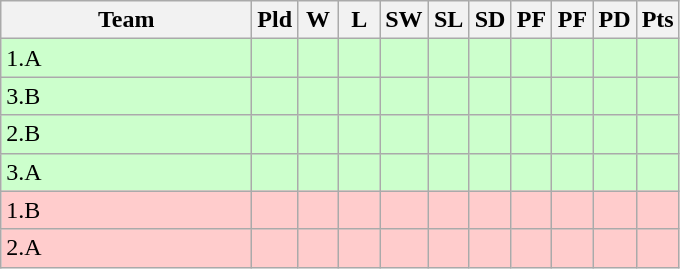<table class=wikitable style="text-align:center">
<tr>
<th width=160>Team</th>
<th width=20>Pld</th>
<th width=20>W</th>
<th width=20>L</th>
<th width=20>SW</th>
<th width=20>SL</th>
<th width=20>SD</th>
<th width=20>PF</th>
<th width=20>PF</th>
<th width=20>PD</th>
<th width=20>Pts</th>
</tr>
<tr style="background: #CCFFCC;">
<td style="text-align: left;">1.A</td>
<td></td>
<td></td>
<td></td>
<td></td>
<td></td>
<td></td>
<td></td>
<td></td>
<td></td>
<td></td>
</tr>
<tr style="background: #CCFFCC;">
<td style="text-align: left;">3.B</td>
<td></td>
<td></td>
<td></td>
<td></td>
<td></td>
<td></td>
<td></td>
<td></td>
<td></td>
<td></td>
</tr>
<tr style="background: #CCFFCC;">
<td style="text-align: left;">2.B</td>
<td></td>
<td></td>
<td></td>
<td></td>
<td></td>
<td></td>
<td></td>
<td></td>
<td></td>
<td></td>
</tr>
<tr style="background: #CCFFCC;">
<td style="text-align: left;">3.A</td>
<td></td>
<td></td>
<td></td>
<td></td>
<td></td>
<td></td>
<td></td>
<td></td>
<td></td>
<td></td>
</tr>
<tr style="background: #FFCCCC;">
<td style="text-align: left;">1.B</td>
<td></td>
<td></td>
<td></td>
<td></td>
<td></td>
<td></td>
<td></td>
<td></td>
<td></td>
<td></td>
</tr>
<tr style="background: #FFCCCC;">
<td style="text-align: left;">2.A</td>
<td></td>
<td></td>
<td></td>
<td></td>
<td></td>
<td></td>
<td></td>
<td></td>
<td></td>
<td></td>
</tr>
</table>
